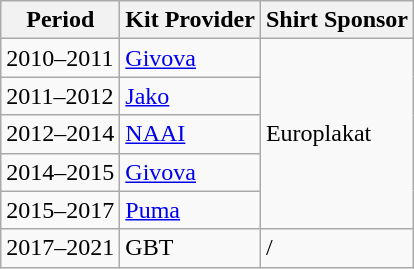<table class="wikitable">
<tr>
<th>Period</th>
<th>Kit Provider</th>
<th>Shirt Sponsor</th>
</tr>
<tr>
<td>2010–2011</td>
<td><a href='#'>Givova</a></td>
<td rowspan="5">Europlakat</td>
</tr>
<tr>
<td>2011–2012</td>
<td><a href='#'>Jako</a></td>
</tr>
<tr>
<td>2012–2014</td>
<td><a href='#'>NAAI</a></td>
</tr>
<tr>
<td>2014–2015</td>
<td><a href='#'>Givova</a></td>
</tr>
<tr>
<td>2015–2017</td>
<td><a href='#'>Puma</a></td>
</tr>
<tr>
<td>2017–2021</td>
<td>GBT</td>
<td>/</td>
</tr>
</table>
